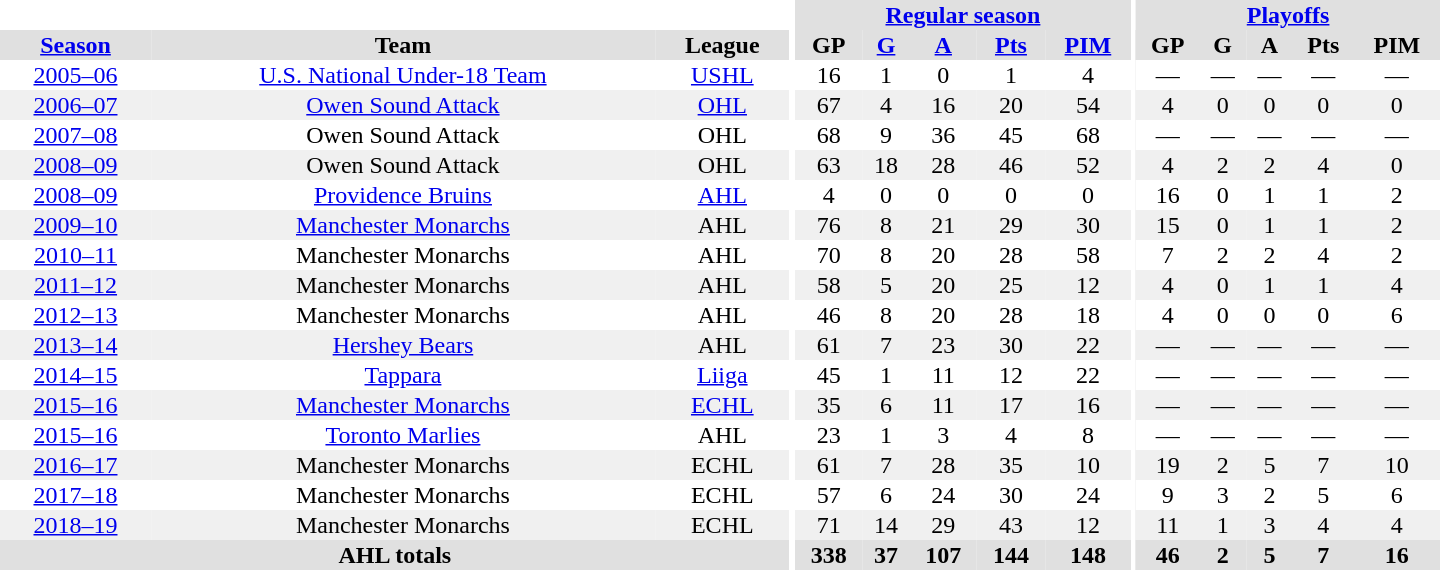<table border="0" cellpadding="1" cellspacing="0" style="text-align:center; width:60em">
<tr bgcolor="#e0e0e0">
<th colspan="3" bgcolor="#ffffff"></th>
<th rowspan="99" bgcolor="#ffffff"></th>
<th colspan="5"><a href='#'>Regular season</a></th>
<th rowspan="99" bgcolor="#ffffff"></th>
<th colspan="5"><a href='#'>Playoffs</a></th>
</tr>
<tr bgcolor="#e0e0e0">
<th><a href='#'>Season</a></th>
<th>Team</th>
<th>League</th>
<th>GP</th>
<th><a href='#'>G</a></th>
<th><a href='#'>A</a></th>
<th><a href='#'>Pts</a></th>
<th><a href='#'>PIM</a></th>
<th>GP</th>
<th>G</th>
<th>A</th>
<th>Pts</th>
<th>PIM</th>
</tr>
<tr>
<td><a href='#'>2005–06</a></td>
<td><a href='#'>U.S. National Under-18 Team</a></td>
<td><a href='#'>USHL</a></td>
<td>16</td>
<td>1</td>
<td>0</td>
<td>1</td>
<td>4</td>
<td>—</td>
<td>—</td>
<td>—</td>
<td>—</td>
<td>—</td>
</tr>
<tr bgcolor="#f0f0f0">
<td><a href='#'>2006–07</a></td>
<td><a href='#'>Owen Sound Attack</a></td>
<td><a href='#'>OHL</a></td>
<td>67</td>
<td>4</td>
<td>16</td>
<td>20</td>
<td>54</td>
<td>4</td>
<td>0</td>
<td>0</td>
<td>0</td>
<td>0</td>
</tr>
<tr>
<td><a href='#'>2007–08</a></td>
<td>Owen Sound Attack</td>
<td>OHL</td>
<td>68</td>
<td>9</td>
<td>36</td>
<td>45</td>
<td>68</td>
<td>—</td>
<td>—</td>
<td>—</td>
<td>—</td>
<td>—</td>
</tr>
<tr bgcolor="#f0f0f0">
<td><a href='#'>2008–09</a></td>
<td>Owen Sound Attack</td>
<td>OHL</td>
<td>63</td>
<td>18</td>
<td>28</td>
<td>46</td>
<td>52</td>
<td>4</td>
<td>2</td>
<td>2</td>
<td>4</td>
<td>0</td>
</tr>
<tr>
<td><a href='#'>2008–09</a></td>
<td><a href='#'>Providence Bruins</a></td>
<td><a href='#'>AHL</a></td>
<td>4</td>
<td>0</td>
<td>0</td>
<td>0</td>
<td>0</td>
<td>16</td>
<td>0</td>
<td>1</td>
<td>1</td>
<td>2</td>
</tr>
<tr bgcolor="#f0f0f0">
<td><a href='#'>2009–10</a></td>
<td><a href='#'>Manchester Monarchs</a></td>
<td>AHL</td>
<td>76</td>
<td>8</td>
<td>21</td>
<td>29</td>
<td>30</td>
<td>15</td>
<td>0</td>
<td>1</td>
<td>1</td>
<td>2</td>
</tr>
<tr>
<td><a href='#'>2010–11</a></td>
<td>Manchester Monarchs</td>
<td>AHL</td>
<td>70</td>
<td>8</td>
<td>20</td>
<td>28</td>
<td>58</td>
<td>7</td>
<td>2</td>
<td>2</td>
<td>4</td>
<td>2</td>
</tr>
<tr bgcolor="#f0f0f0">
<td><a href='#'>2011–12</a></td>
<td>Manchester Monarchs</td>
<td>AHL</td>
<td>58</td>
<td>5</td>
<td>20</td>
<td>25</td>
<td>12</td>
<td>4</td>
<td>0</td>
<td>1</td>
<td>1</td>
<td>4</td>
</tr>
<tr>
<td><a href='#'>2012–13</a></td>
<td>Manchester Monarchs</td>
<td>AHL</td>
<td>46</td>
<td>8</td>
<td>20</td>
<td>28</td>
<td>18</td>
<td>4</td>
<td>0</td>
<td>0</td>
<td>0</td>
<td>6</td>
</tr>
<tr bgcolor="#f0f0f0">
<td><a href='#'>2013–14</a></td>
<td><a href='#'>Hershey Bears</a></td>
<td>AHL</td>
<td>61</td>
<td>7</td>
<td>23</td>
<td>30</td>
<td>22</td>
<td>—</td>
<td>—</td>
<td>—</td>
<td>—</td>
<td>—</td>
</tr>
<tr>
<td><a href='#'>2014–15</a></td>
<td><a href='#'>Tappara</a></td>
<td><a href='#'>Liiga</a></td>
<td>45</td>
<td>1</td>
<td>11</td>
<td>12</td>
<td>22</td>
<td>—</td>
<td>—</td>
<td>—</td>
<td>—</td>
<td>—</td>
</tr>
<tr bgcolor="#f0f0f0">
<td><a href='#'>2015–16</a></td>
<td><a href='#'>Manchester Monarchs</a></td>
<td><a href='#'>ECHL</a></td>
<td>35</td>
<td>6</td>
<td>11</td>
<td>17</td>
<td>16</td>
<td>—</td>
<td>—</td>
<td>—</td>
<td>—</td>
<td>—</td>
</tr>
<tr>
<td><a href='#'>2015–16</a></td>
<td><a href='#'>Toronto Marlies</a></td>
<td>AHL</td>
<td>23</td>
<td>1</td>
<td>3</td>
<td>4</td>
<td>8</td>
<td>—</td>
<td>—</td>
<td>—</td>
<td>—</td>
<td>—</td>
</tr>
<tr bgcolor="#f0f0f0">
<td><a href='#'>2016–17</a></td>
<td>Manchester Monarchs</td>
<td>ECHL</td>
<td>61</td>
<td>7</td>
<td>28</td>
<td>35</td>
<td>10</td>
<td>19</td>
<td>2</td>
<td>5</td>
<td>7</td>
<td>10</td>
</tr>
<tr>
<td><a href='#'>2017–18</a></td>
<td>Manchester Monarchs</td>
<td>ECHL</td>
<td>57</td>
<td>6</td>
<td>24</td>
<td>30</td>
<td>24</td>
<td>9</td>
<td>3</td>
<td>2</td>
<td>5</td>
<td>6</td>
</tr>
<tr bgcolor="#f0f0f0">
<td><a href='#'>2018–19</a></td>
<td>Manchester Monarchs</td>
<td>ECHL</td>
<td>71</td>
<td>14</td>
<td>29</td>
<td>43</td>
<td>12</td>
<td>11</td>
<td>1</td>
<td>3</td>
<td>4</td>
<td>4</td>
</tr>
<tr bgcolor="#e0e0e0">
<th colspan="3">AHL totals</th>
<th>338</th>
<th>37</th>
<th>107</th>
<th>144</th>
<th>148</th>
<th>46</th>
<th>2</th>
<th>5</th>
<th>7</th>
<th>16</th>
</tr>
</table>
